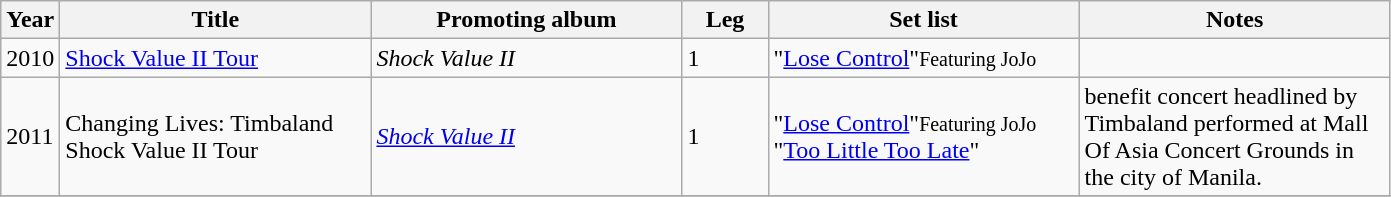<table class="wikitable">
<tr>
<th width="30">Year</th>
<th width="200">Title</th>
<th width="200">Promoting album</th>
<th width="50">Leg</th>
<th width="200">Set list</th>
<th width="200">Notes</th>
</tr>
<tr>
<td>2010</td>
<td><a href='#'>Shock Value II Tour</a></td>
<td><em>Shock Value II</em></td>
<td>1</td>
<td>"<a href='#'>Lose Control</a>"<small>Featuring JoJo</small></td>
<td></td>
</tr>
<tr>
<td>2011</td>
<td>Changing Lives: Timbaland Shock Value II Tour</td>
<td><em><a href='#'>Shock Value II</a></em></td>
<td>1</td>
<td>"<a href='#'>Lose Control</a>"<small>Featuring JoJo</small><br>"<a href='#'>Too Little Too Late</a>"</td>
<td>benefit concert headlined by Timbaland performed at Mall Of Asia Concert Grounds in the city of Manila.</td>
</tr>
<tr>
</tr>
</table>
